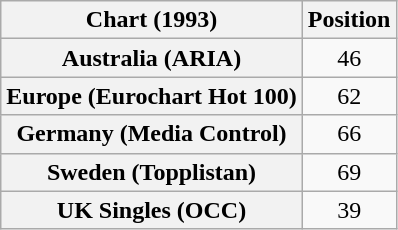<table class="wikitable sortable plainrowheaders" style="text-align:center">
<tr>
<th>Chart (1993)</th>
<th>Position</th>
</tr>
<tr>
<th scope="row">Australia (ARIA)</th>
<td>46</td>
</tr>
<tr>
<th scope="row">Europe (Eurochart Hot 100)</th>
<td>62</td>
</tr>
<tr>
<th scope="row">Germany (Media Control)</th>
<td>66</td>
</tr>
<tr>
<th scope="row">Sweden (Topplistan)</th>
<td>69</td>
</tr>
<tr>
<th scope="row">UK Singles (OCC)</th>
<td>39</td>
</tr>
</table>
